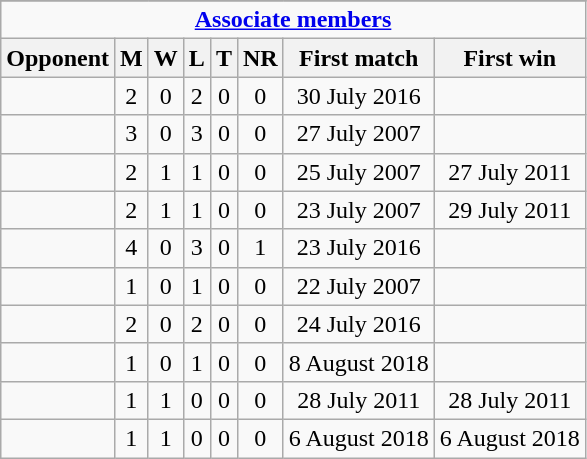<table class="wikitable" style="text-align: center;">
<tr>
</tr>
<tr>
<td colspan="30" style="text-align: center;"><strong><a href='#'>Associate members</a></strong></td>
</tr>
<tr>
<th>Opponent</th>
<th>M</th>
<th>W</th>
<th>L</th>
<th>T</th>
<th>NR</th>
<th>First match</th>
<th>First win</th>
</tr>
<tr>
<td></td>
<td>2</td>
<td>0</td>
<td>2</td>
<td>0</td>
<td>0</td>
<td>30 July 2016</td>
<td></td>
</tr>
<tr>
<td></td>
<td>3</td>
<td>0</td>
<td>3</td>
<td>0</td>
<td>0</td>
<td>27 July 2007</td>
<td></td>
</tr>
<tr>
<td></td>
<td>2</td>
<td>1</td>
<td>1</td>
<td>0</td>
<td>0</td>
<td>25 July 2007</td>
<td>27 July 2011</td>
</tr>
<tr>
<td></td>
<td>2</td>
<td>1</td>
<td>1</td>
<td>0</td>
<td>0</td>
<td>23 July 2007</td>
<td>29 July 2011</td>
</tr>
<tr>
<td></td>
<td>4</td>
<td>0</td>
<td>3</td>
<td>0</td>
<td>1</td>
<td>23 July 2016</td>
<td></td>
</tr>
<tr>
<td></td>
<td>1</td>
<td>0</td>
<td>1</td>
<td>0</td>
<td>0</td>
<td>22 July 2007</td>
<td></td>
</tr>
<tr>
<td></td>
<td>2</td>
<td>0</td>
<td>2</td>
<td>0</td>
<td>0</td>
<td>24 July 2016</td>
<td></td>
</tr>
<tr>
<td></td>
<td>1</td>
<td>0</td>
<td>1</td>
<td>0</td>
<td>0</td>
<td>8 August 2018</td>
<td></td>
</tr>
<tr>
<td></td>
<td>1</td>
<td>1</td>
<td>0</td>
<td>0</td>
<td>0</td>
<td>28 July 2011</td>
<td>28 July 2011</td>
</tr>
<tr>
<td></td>
<td>1</td>
<td>1</td>
<td>0</td>
<td>0</td>
<td>0</td>
<td>6 August 2018</td>
<td>6 August 2018</td>
</tr>
</table>
